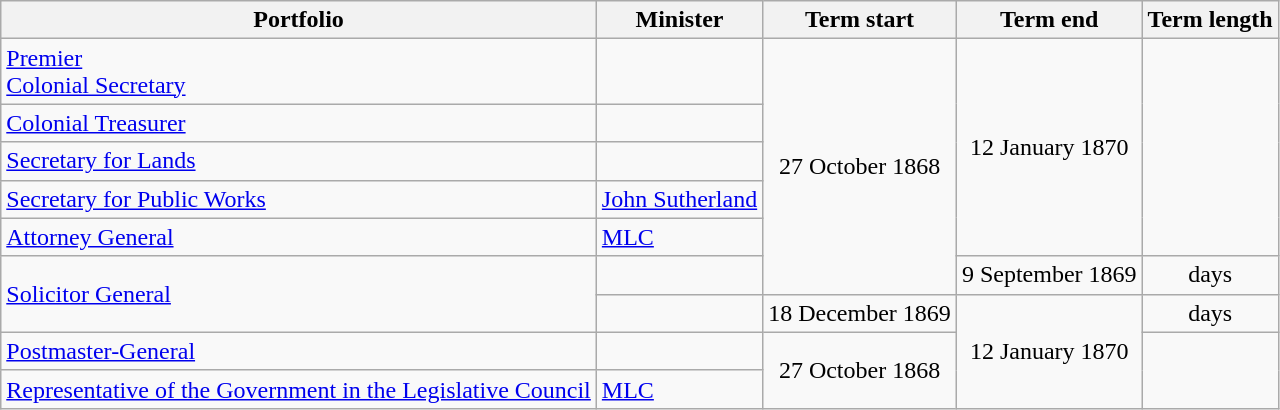<table class="wikitable sortable">
<tr>
<th>Portfolio</th>
<th>Minister</th>
<th>Term start</th>
<th>Term end</th>
<th>Term length</th>
</tr>
<tr>
<td><a href='#'>Premier</a><br><a href='#'>Colonial Secretary</a></td>
<td></td>
<td rowspan="6" align="center">27 October 1868</td>
<td rowspan="5" align="center">12 January 1870</td>
<td rowspan="5" align="center"></td>
</tr>
<tr>
<td><a href='#'>Colonial Treasurer</a></td>
<td></td>
</tr>
<tr>
<td><a href='#'>Secretary for Lands</a></td>
<td></td>
</tr>
<tr>
<td><a href='#'>Secretary for Public Works</a></td>
<td><a href='#'>John Sutherland</a></td>
</tr>
<tr>
<td><a href='#'>Attorney General</a></td>
<td> <a href='#'>MLC</a></td>
</tr>
<tr>
<td rowspan="2"><a href='#'>Solicitor General</a></td>
<td></td>
<td align="center">9 September 1869</td>
<td align="center"> days</td>
</tr>
<tr>
<td></td>
<td align="center">18 December 1869</td>
<td rowspan="3" align="center">12 January 1870</td>
<td align="center"> days</td>
</tr>
<tr>
<td><a href='#'>Postmaster-General</a></td>
<td></td>
<td rowspan="2" align="center">27 October 1868</td>
<td rowspan="2" align="center"></td>
</tr>
<tr>
<td><a href='#'>Representative of the Government in the Legislative Council</a></td>
<td> <a href='#'>MLC</a></td>
</tr>
</table>
